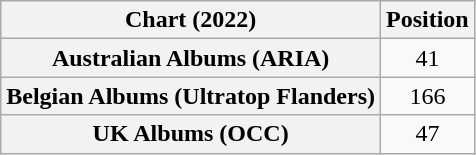<table class="wikitable sortable plainrowheaders" style="text-align:center">
<tr>
<th scope="col">Chart (2022)</th>
<th scope="col">Position</th>
</tr>
<tr>
<th scope="row">Australian Albums (ARIA)</th>
<td>41</td>
</tr>
<tr>
<th scope="row">Belgian Albums (Ultratop Flanders)</th>
<td>166</td>
</tr>
<tr>
<th scope="row">UK Albums (OCC)</th>
<td>47</td>
</tr>
</table>
